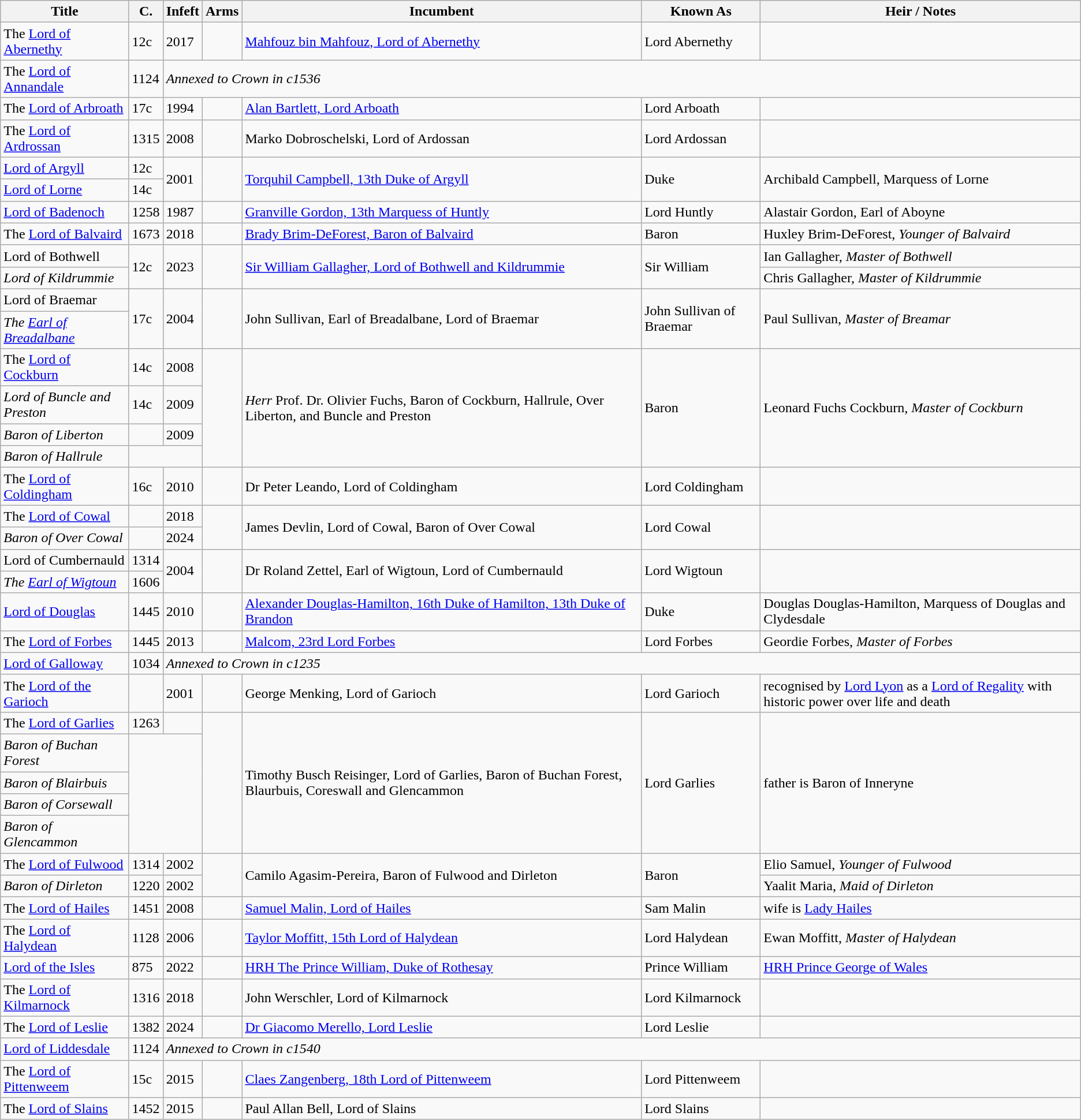<table class="wikitable">
<tr>
<th>Title</th>
<th>C.</th>
<th>Infeft</th>
<th>Arms</th>
<th>Incumbent</th>
<th>Known As</th>
<th>Heir / Notes</th>
</tr>
<tr>
<td>The <a href='#'>Lord of Abernethy</a></td>
<td>12c</td>
<td>2017</td>
<td> </td>
<td><a href='#'>Mahfouz bin Mahfouz, Lord of Abernethy</a></td>
<td>Lord Abernethy</td>
<td></td>
</tr>
<tr>
<td>The <a href='#'>Lord of Annandale</a></td>
<td>1124</td>
<td colspan="5"><em>Annexed to Crown in c1536</em></td>
</tr>
<tr>
<td>The <a href='#'>Lord of Arbroath</a></td>
<td>17c</td>
<td>1994</td>
<td> </td>
<td><a href='#'>Alan Bartlett, Lord Arboath</a></td>
<td>Lord Arboath</td>
<td></td>
</tr>
<tr>
<td>The <a href='#'>Lord of Ardrossan</a></td>
<td>1315</td>
<td>2008</td>
<td> </td>
<td>Marko Dobroschelski, Lord of Ardossan</td>
<td>Lord Ardossan</td>
<td></td>
</tr>
<tr>
<td><a href='#'>Lord of Argyll</a></td>
<td>12c</td>
<td rowspan=2>2001</td>
<td rowspan=2> </td>
<td rowspan=2><a href='#'>Torquhil Campbell, 13th Duke of Argyll</a></td>
<td rowspan=2>Duke</td>
<td rowspan="2">Archibald Campbell, Marquess of Lorne</td>
</tr>
<tr>
<td><a href='#'>Lord of Lorne</a></td>
<td>14c</td>
</tr>
<tr>
<td><a href='#'>Lord of Badenoch</a></td>
<td>1258</td>
<td>1987</td>
<td> </td>
<td><a href='#'>Granville Gordon, 13th Marquess of Huntly</a></td>
<td>Lord Huntly</td>
<td>Alastair Gordon, Earl of Aboyne</td>
</tr>
<tr>
<td>The <a href='#'>Lord of Balvaird</a></td>
<td>1673</td>
<td>2018</td>
<td> </td>
<td><a href='#'>Brady Brim-DeForest, Baron of Balvaird</a></td>
<td>Baron</td>
<td>Huxley Brim-DeForest, <em>Younger of Balvaird</em></td>
</tr>
<tr>
<td>Lord of Bothwell</td>
<td rowspan="2">12c</td>
<td rowspan="2">2023</td>
<td rowspan="2"> </td>
<td rowspan="2"><a href='#'>Sir William Gallagher, Lord of Bothwell and Kildrummie</a> </td>
<td rowspan="2">Sir William</td>
<td>Ian Gallagher, <em>Master of Bothwell</em></td>
</tr>
<tr>
<td><em>Lord of Kildrummie</em></td>
<td>Chris Gallagher, <em>Master of Kildrummie</em></td>
</tr>
<tr>
<td>Lord of Braemar</td>
<td rowspan=2>17c</td>
<td rowspan=2>2004</td>
<td rowspan=2> </td>
<td rowspan=2>John Sullivan, Earl of Breadalbane, Lord of Braemar</td>
<td rowspan=2>John Sullivan of Braemar</td>
<td rowspan=2>Paul Sullivan, <em>Master of Breamar</em></td>
</tr>
<tr>
<td><em>The <a href='#'>Earl of Breadalbane</a></em></td>
</tr>
<tr>
<td>The <a href='#'>Lord of Cockburn</a></td>
<td>14c</td>
<td>2008</td>
<td rowspan=4> </td>
<td rowspan=4><em>Herr</em> Prof. Dr. Olivier Fuchs, Baron of Cockburn, Hallrule, Over Liberton, and Buncle and Preston</td>
<td rowspan=4>Baron</td>
<td rowspan=4>Leonard Fuchs Cockburn, <em>Master of Cockburn</em></td>
</tr>
<tr>
<td><em>Lord of Buncle and Preston</em></td>
<td>14c</td>
<td>2009</td>
</tr>
<tr>
<td><em>Baron of Liberton</em></td>
<td></td>
<td>2009</td>
</tr>
<tr>
<td><em>Baron of Hallrule</em></td>
</tr>
<tr>
<td>The <a href='#'>Lord of Coldingham</a></td>
<td>16c</td>
<td>2010</td>
<td> </td>
<td>Dr Peter Leando, Lord of Coldingham</td>
<td>Lord Coldingham</td>
<td></td>
</tr>
<tr>
<td>The <a href='#'>Lord of Cowal</a></td>
<td></td>
<td>2018</td>
<td rowspan="2"> </td>
<td rowspan="2">James Devlin, Lord of Cowal, Baron of Over Cowal</td>
<td rowspan="2">Lord Cowal</td>
<td rowspan="2"></td>
</tr>
<tr>
<td><em>Baron of Over Cowal</em></td>
<td></td>
<td>2024</td>
</tr>
<tr>
<td>Lord of Cumbernauld</td>
<td>1314</td>
<td rowspan="2">2004</td>
<td rowspan="2"> </td>
<td rowspan="2">Dr Roland Zettel, Earl of Wigtoun, Lord of Cumbernauld </td>
<td rowspan="2">Lord Wigtoun</td>
<td rowspan="2"></td>
</tr>
<tr>
<td><em>The <a href='#'>Earl of Wigtoun</a></em></td>
<td>1606</td>
</tr>
<tr>
<td><a href='#'>Lord of Douglas</a></td>
<td>1445</td>
<td>2010</td>
<td> </td>
<td><a href='#'>Alexander Douglas-Hamilton, 16th Duke of Hamilton, 13th Duke of Brandon</a></td>
<td>Duke</td>
<td>Douglas Douglas-Hamilton, Marquess of Douglas and Clydesdale</td>
</tr>
<tr>
<td>The <a href='#'>Lord of Forbes</a></td>
<td>1445</td>
<td>2013</td>
<td> </td>
<td><a href='#'>Malcom, 23rd Lord Forbes</a></td>
<td>Lord Forbes</td>
<td>Geordie Forbes, <em>Master of Forbes</em></td>
</tr>
<tr>
<td><a href='#'>Lord of Galloway</a></td>
<td>1034</td>
<td colspan="5"><em>Annexed to Crown in c1235</em></td>
</tr>
<tr>
<td>The <a href='#'>Lord of the Garioch</a></td>
<td></td>
<td>2001</td>
<td> </td>
<td>George Menking, Lord of Garioch</td>
<td>Lord Garioch</td>
<td>recognised by <a href='#'>Lord Lyon</a> as a <a href='#'>Lord of Regality</a> with historic power over life and death</td>
</tr>
<tr>
<td>The <a href='#'>Lord of Garlies</a></td>
<td>1263</td>
<td></td>
<td rowspan="5"> </td>
<td rowspan="5">Timothy Busch Reisinger, Lord of Garlies, Baron of Buchan Forest, Blaurbuis, Coreswall and Glencammon</td>
<td rowspan="5">Lord Garlies</td>
<td rowspan="5">father is Baron of Inneryne</td>
</tr>
<tr>
<td><em>Baron of Buchan Forest</em></td>
</tr>
<tr>
<td><em>Baron of Blairbuis</em></td>
</tr>
<tr>
<td><em>Baron of Corsewall</em></td>
</tr>
<tr>
<td><em>Baron of Glencammon</em></td>
</tr>
<tr>
<td>The <a href='#'>Lord of Fulwood</a></td>
<td>1314</td>
<td>2002</td>
<td rowspan=2> </td>
<td rowspan=2>Camilo Agasim-Pereira, Baron of Fulwood and Dirleton</td>
<td rowspan="2">Baron</td>
<td>Elio Samuel, <em>Younger of Fulwood</em></td>
</tr>
<tr>
<td><em>Baron of Dirleton</em></td>
<td>1220</td>
<td>2002</td>
<td>Yaalit Maria, <em>Maid of Dirleton</em></td>
</tr>
<tr>
<td>The <a href='#'>Lord of Hailes</a></td>
<td>1451</td>
<td>2008</td>
<td> </td>
<td><a href='#'>Samuel Malin, Lord of Hailes</a></td>
<td>Sam Malin</td>
<td>wife is <a href='#'>Lady Hailes</a></td>
</tr>
<tr>
<td>The <a href='#'>Lord of Halydean</a></td>
<td>1128</td>
<td>2006</td>
<td> </td>
<td><a href='#'>Taylor Moffitt, 15th Lord of Halydean</a></td>
<td>Lord Halydean</td>
<td>Ewan Moffitt, <em>Master of Halydean</em></td>
</tr>
<tr>
<td><a href='#'>Lord of the Isles</a></td>
<td>875</td>
<td>2022</td>
<td> </td>
<td><a href='#'>HRH The Prince William, Duke of Rothesay</a></td>
<td>Prince William</td>
<td><a href='#'>HRH Prince George of Wales</a></td>
</tr>
<tr>
<td>The <a href='#'>Lord of Kilmarnock</a></td>
<td>1316</td>
<td>2018</td>
<td> </td>
<td>John Werschler, Lord of Kilmarnock</td>
<td>Lord Kilmarnock</td>
<td></td>
</tr>
<tr>
<td>The <a href='#'>Lord of Leslie</a></td>
<td>1382</td>
<td>2024</td>
<td> </td>
<td><a href='#'>Dr Giacomo Merello, Lord Leslie</a></td>
<td>Lord Leslie</td>
<td></td>
</tr>
<tr>
<td><a href='#'>Lord of Liddesdale</a></td>
<td>1124</td>
<td colspan="5"><em>Annexed to Crown in c1540</em></td>
</tr>
<tr>
<td>The <a href='#'>Lord of Pittenweem</a></td>
<td>15c</td>
<td>2015</td>
<td> </td>
<td><a href='#'>Claes Zangenberg, 18th Lord of Pittenweem</a></td>
<td>Lord Pittenweem</td>
<td></td>
</tr>
<tr>
<td>The <a href='#'>Lord of Slains</a></td>
<td>1452</td>
<td>2015</td>
<td> </td>
<td>Paul Allan Bell, Lord of Slains</td>
<td>Lord Slains</td>
<td></td>
</tr>
</table>
